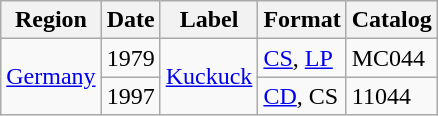<table class="wikitable">
<tr>
<th>Region</th>
<th>Date</th>
<th>Label</th>
<th>Format</th>
<th>Catalog</th>
</tr>
<tr>
<td rowspan="2"><a href='#'>Germany</a></td>
<td>1979</td>
<td rowspan="2"><a href='#'>Kuckuck</a></td>
<td><a href='#'>CS</a>, <a href='#'>LP</a></td>
<td>MC044</td>
</tr>
<tr>
<td>1997</td>
<td><a href='#'>CD</a>, CS</td>
<td>11044</td>
</tr>
</table>
